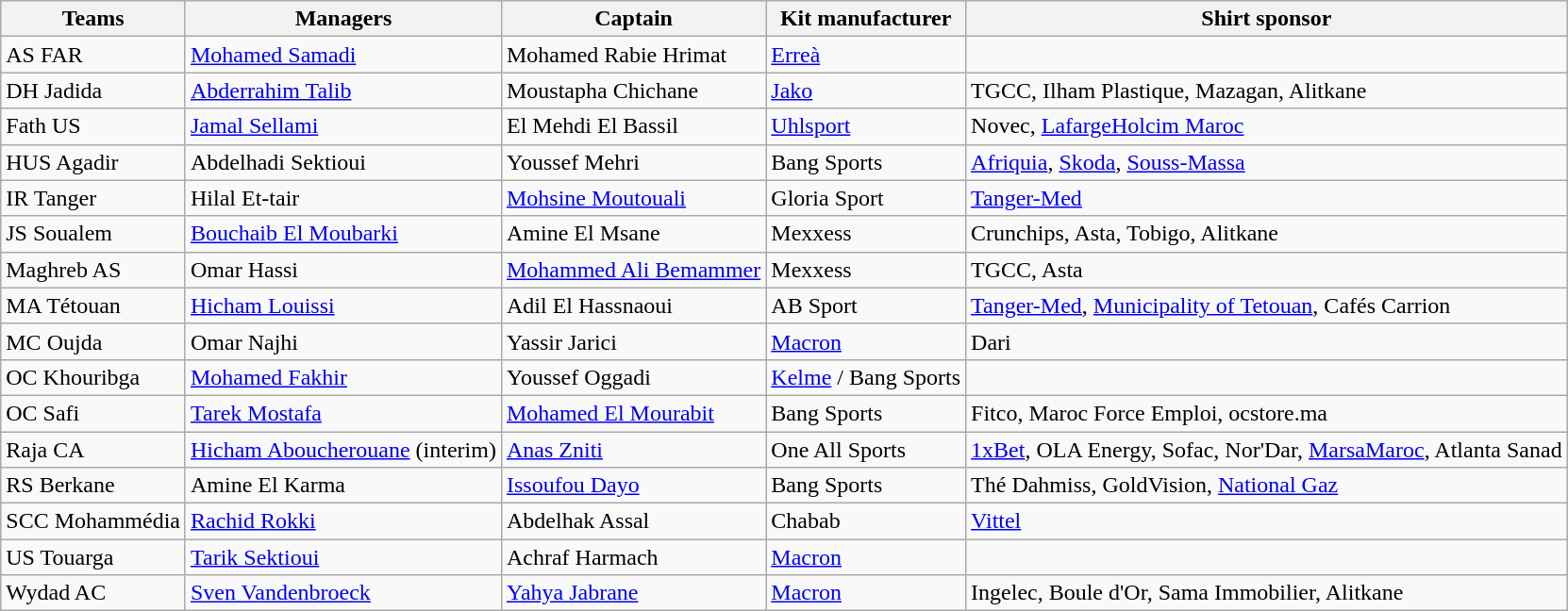<table class="wikitable">
<tr>
<th>Teams</th>
<th>Managers</th>
<th>Captain</th>
<th>Kit manufacturer</th>
<th>Shirt sponsor</th>
</tr>
<tr>
<td>AS FAR</td>
<td> <a href='#'>Mohamed Samadi</a></td>
<td> Mohamed Rabie Hrimat</td>
<td><a href='#'>Erreà</a></td>
<td></td>
</tr>
<tr>
<td>DH Jadida</td>
<td> <a href='#'>Abderrahim Talib</a></td>
<td> Moustapha Chichane</td>
<td><a href='#'>Jako</a></td>
<td>TGCC, Ilham Plastique, Mazagan, Alitkane</td>
</tr>
<tr>
<td>Fath US</td>
<td> <a href='#'>Jamal Sellami</a></td>
<td> El Mehdi El Bassil</td>
<td><a href='#'>Uhlsport</a></td>
<td>Novec, <a href='#'>LafargeHolcim Maroc</a></td>
</tr>
<tr>
<td>HUS Agadir</td>
<td> Abdelhadi Sektioui</td>
<td> Youssef Mehri</td>
<td>Bang Sports</td>
<td><a href='#'>Afriquia</a>, <a href='#'>Skoda</a>, <a href='#'>Souss-Massa</a></td>
</tr>
<tr>
<td>IR Tanger</td>
<td> Hilal Et-tair</td>
<td> <a href='#'>Mohsine Moutouali</a></td>
<td>Gloria Sport</td>
<td><a href='#'>Tanger-Med</a></td>
</tr>
<tr>
<td>JS Soualem</td>
<td> <a href='#'>Bouchaib El Moubarki</a></td>
<td> Amine El Msane</td>
<td>Mexxess</td>
<td>Crunchips, Asta, Tobigo, Alitkane</td>
</tr>
<tr>
<td>Maghreb AS</td>
<td> Omar Hassi</td>
<td> <a href='#'>Mohammed Ali Bemammer</a></td>
<td>Mexxess</td>
<td>TGCC, Asta</td>
</tr>
<tr>
<td>MA Tétouan</td>
<td> <a href='#'>Hicham Louissi</a></td>
<td> Adil El Hassnaoui</td>
<td>AB Sport</td>
<td><a href='#'>Tanger-Med</a>, <a href='#'>Municipality of Tetouan</a>, Cafés Carrion</td>
</tr>
<tr>
<td>MC Oujda</td>
<td> Omar Najhi</td>
<td> Yassir Jarici</td>
<td><a href='#'>Macron</a></td>
<td>Dari</td>
</tr>
<tr>
<td>OC Khouribga</td>
<td> <a href='#'>Mohamed Fakhir</a></td>
<td> Youssef Oggadi</td>
<td><a href='#'>Kelme</a> / Bang Sports</td>
<td></td>
</tr>
<tr>
<td>OC Safi</td>
<td> <a href='#'>Tarek Mostafa</a></td>
<td> <a href='#'>Mohamed El Mourabit</a></td>
<td>Bang Sports</td>
<td>Fitco, Maroc Force Emploi, ocstore.ma</td>
</tr>
<tr>
<td>Raja CA</td>
<td> <a href='#'>Hicham Aboucherouane</a> (interim)</td>
<td> <a href='#'>Anas Zniti</a></td>
<td>One All Sports</td>
<td><a href='#'>1xBet</a>, OLA Energy, Sofac, Nor'Dar, <a href='#'>MarsaMaroc</a>, Atlanta Sanad</td>
</tr>
<tr>
<td>RS Berkane</td>
<td> Amine El Karma</td>
<td> <a href='#'>Issoufou Dayo</a></td>
<td>Bang Sports</td>
<td>Thé Dahmiss, GoldVision, <a href='#'>National Gaz</a></td>
</tr>
<tr>
<td>SCC Mohammédia</td>
<td> <a href='#'>Rachid Rokki</a></td>
<td> Abdelhak Assal</td>
<td>Chabab</td>
<td><a href='#'>Vittel</a></td>
</tr>
<tr>
<td>US Touarga</td>
<td> <a href='#'>Tarik Sektioui</a></td>
<td> Achraf Harmach</td>
<td><a href='#'>Macron</a></td>
<td></td>
</tr>
<tr>
<td>Wydad AC</td>
<td> <a href='#'>Sven Vandenbroeck</a></td>
<td> <a href='#'>Yahya Jabrane</a></td>
<td><a href='#'>Macron</a></td>
<td>Ingelec, Boule d'Or, Sama Immobilier, Alitkane</td>
</tr>
</table>
